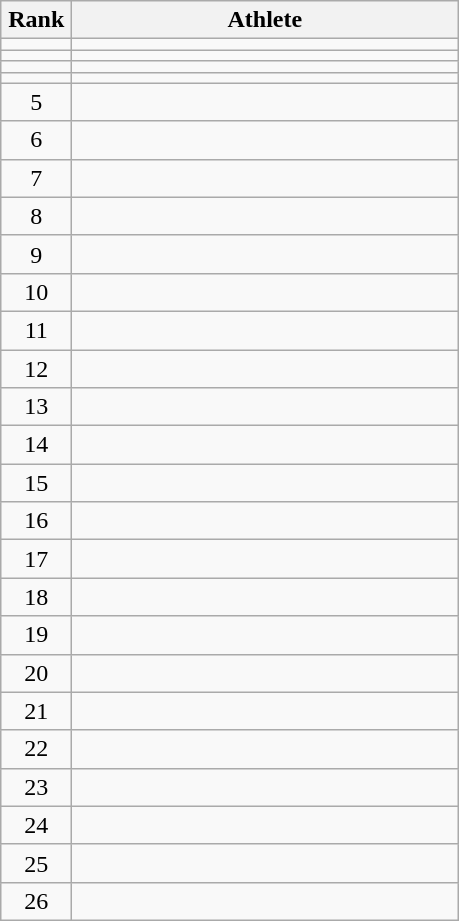<table class="wikitable" style="text-align: center;">
<tr>
<th width=40>Rank</th>
<th width=250>Athlete</th>
</tr>
<tr>
<td></td>
<td align=left></td>
</tr>
<tr>
<td></td>
<td align=left></td>
</tr>
<tr>
<td></td>
<td align=left></td>
</tr>
<tr>
<td></td>
<td align=left></td>
</tr>
<tr>
<td>5</td>
<td align=left></td>
</tr>
<tr>
<td>6</td>
<td align=left></td>
</tr>
<tr>
<td>7</td>
<td align=left></td>
</tr>
<tr>
<td>8</td>
<td align=left></td>
</tr>
<tr>
<td>9</td>
<td align=left></td>
</tr>
<tr>
<td>10</td>
<td align=left></td>
</tr>
<tr>
<td>11</td>
<td align=left></td>
</tr>
<tr>
<td>12</td>
<td align=left></td>
</tr>
<tr>
<td>13</td>
<td align=left></td>
</tr>
<tr>
<td>14</td>
<td align=left></td>
</tr>
<tr>
<td>15</td>
<td align=left></td>
</tr>
<tr>
<td>16</td>
<td align=left></td>
</tr>
<tr>
<td>17</td>
<td align=left></td>
</tr>
<tr>
<td>18</td>
<td align=left></td>
</tr>
<tr>
<td>19</td>
<td align=left></td>
</tr>
<tr>
<td>20</td>
<td align=left></td>
</tr>
<tr>
<td>21</td>
<td align=left></td>
</tr>
<tr>
<td>22</td>
<td align=left></td>
</tr>
<tr>
<td>23</td>
<td align=left></td>
</tr>
<tr>
<td>24</td>
<td align=left></td>
</tr>
<tr>
<td>25</td>
<td align=left></td>
</tr>
<tr>
<td>26</td>
<td align=left></td>
</tr>
</table>
